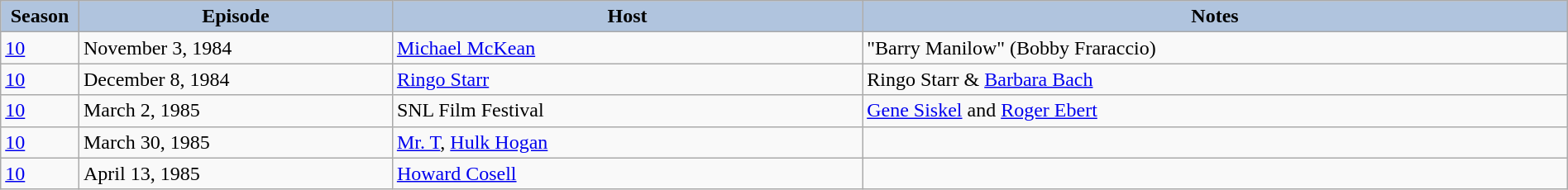<table class="wikitable" style="width:100%;">
<tr>
<th style="background:#B0C4DE;" width="5%">Season</th>
<th style="background:#B0C4DE;" width="20%">Episode</th>
<th style="background:#B0C4DE;" width="30%">Host</th>
<th style="background:#B0C4DE;" width="45%">Notes</th>
</tr>
<tr>
<td><a href='#'>10</a></td>
<td>November 3, 1984</td>
<td><a href='#'>Michael McKean</a></td>
<td>"Barry Manilow" (Bobby Fraraccio)</td>
</tr>
<tr>
<td><a href='#'>10</a></td>
<td>December 8, 1984</td>
<td><a href='#'>Ringo Starr</a></td>
<td>Ringo Starr & <a href='#'>Barbara Bach</a></td>
</tr>
<tr>
<td><a href='#'>10</a></td>
<td>March 2, 1985</td>
<td>SNL Film Festival</td>
<td><a href='#'>Gene Siskel</a> and <a href='#'>Roger Ebert</a></td>
</tr>
<tr>
<td><a href='#'>10</a></td>
<td>March 30, 1985</td>
<td><a href='#'>Mr. T</a>, <a href='#'>Hulk Hogan</a></td>
<td></td>
</tr>
<tr>
<td><a href='#'>10</a></td>
<td>April 13, 1985</td>
<td><a href='#'>Howard Cosell</a></td>
<td></td>
</tr>
</table>
